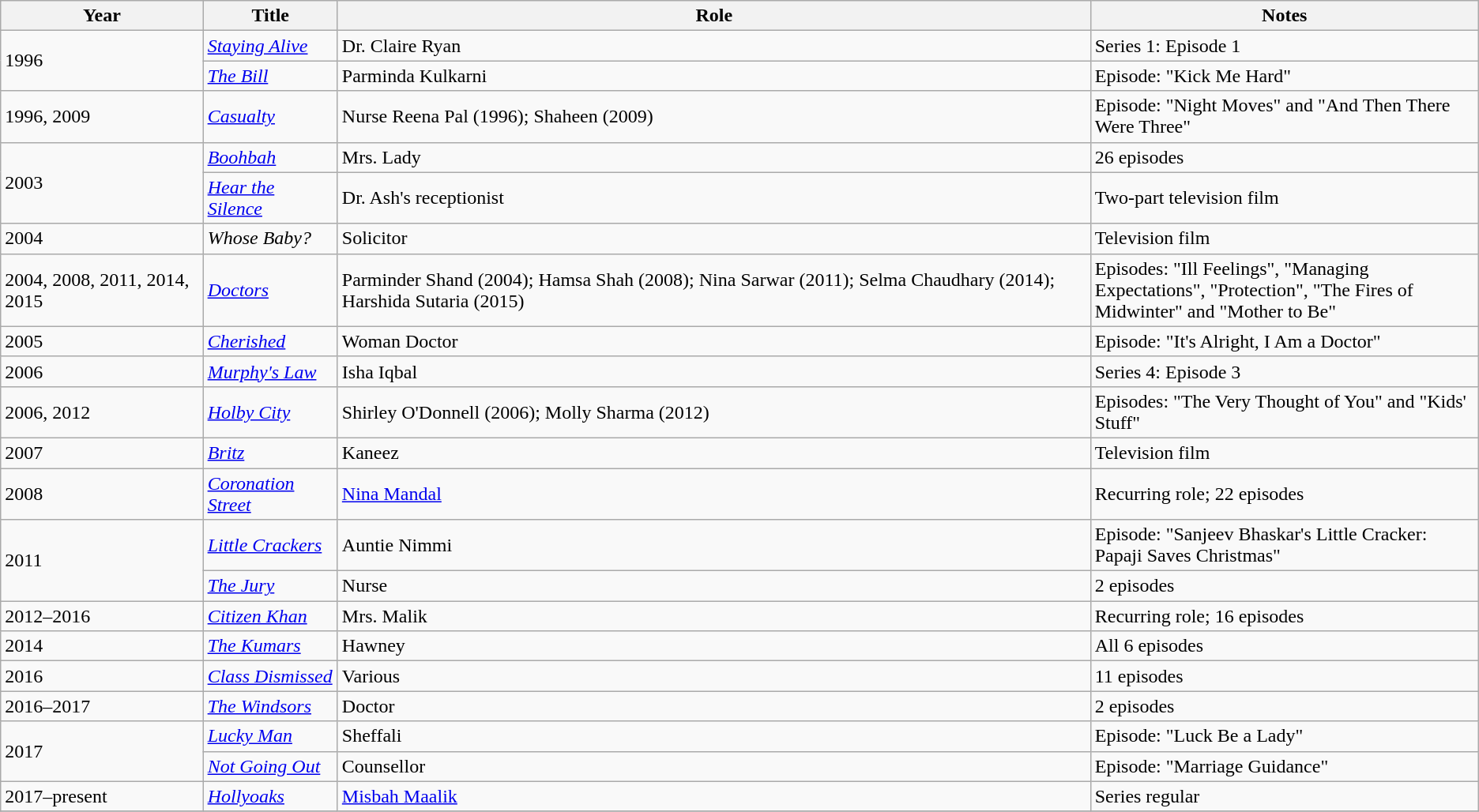<table class="wikitable sortable">
<tr>
<th>Year</th>
<th>Title</th>
<th>Role</th>
<th class="unsortable" style="width:20em;">Notes</th>
</tr>
<tr>
<td rowspan="2">1996</td>
<td><em><a href='#'>Staying Alive</a></em></td>
<td>Dr. Claire Ryan</td>
<td>Series 1: Episode 1</td>
</tr>
<tr>
<td><em><a href='#'>The Bill</a></em></td>
<td>Parminda Kulkarni</td>
<td>Episode: "Kick Me Hard"</td>
</tr>
<tr>
<td>1996, 2009</td>
<td><em><a href='#'>Casualty</a></em></td>
<td>Nurse Reena Pal (1996); Shaheen (2009)</td>
<td>Episode: "Night Moves" and "And Then There Were Three"</td>
</tr>
<tr>
<td rowspan="2">2003</td>
<td><em><a href='#'>Boohbah</a></em></td>
<td>Mrs. Lady</td>
<td>26 episodes</td>
</tr>
<tr>
<td><em><a href='#'>Hear the Silence</a></em></td>
<td>Dr. Ash's receptionist</td>
<td>Two-part television film</td>
</tr>
<tr>
<td>2004</td>
<td><em>Whose Baby?</em></td>
<td>Solicitor</td>
<td>Television film</td>
</tr>
<tr>
<td>2004, 2008, 2011, 2014, 2015</td>
<td><em><a href='#'>Doctors</a></em></td>
<td>Parminder Shand (2004); Hamsa Shah (2008); Nina Sarwar (2011); Selma Chaudhary (2014); Harshida Sutaria (2015)</td>
<td>Episodes: "Ill Feelings", "Managing Expectations", "Protection", "The Fires of Midwinter" and "Mother to Be"</td>
</tr>
<tr>
<td>2005</td>
<td><em><a href='#'>Cherished</a></em></td>
<td>Woman Doctor</td>
<td>Episode: "It's Alright, I Am a Doctor"</td>
</tr>
<tr>
<td>2006</td>
<td><em><a href='#'>Murphy's Law</a></em></td>
<td>Isha Iqbal</td>
<td>Series 4: Episode 3</td>
</tr>
<tr>
<td>2006, 2012</td>
<td><em><a href='#'>Holby City</a></em></td>
<td>Shirley O'Donnell (2006); Molly Sharma (2012)</td>
<td>Episodes: "The Very Thought of You" and "Kids' Stuff"</td>
</tr>
<tr>
<td>2007</td>
<td><em><a href='#'>Britz</a></em></td>
<td>Kaneez</td>
<td>Television film</td>
</tr>
<tr>
<td>2008</td>
<td><em><a href='#'>Coronation Street</a></em></td>
<td><a href='#'>Nina Mandal</a></td>
<td>Recurring role; 22 episodes</td>
</tr>
<tr>
<td rowspan="2">2011</td>
<td><em><a href='#'>Little Crackers</a></em></td>
<td>Auntie Nimmi</td>
<td>Episode: "Sanjeev Bhaskar's Little Cracker: Papaji Saves Christmas"</td>
</tr>
<tr>
<td><em><a href='#'>The Jury</a></em></td>
<td>Nurse</td>
<td>2 episodes</td>
</tr>
<tr>
<td>2012–2016</td>
<td><em><a href='#'>Citizen Khan</a></em></td>
<td>Mrs. Malik</td>
<td>Recurring role; 16 episodes</td>
</tr>
<tr>
<td>2014</td>
<td><em><a href='#'>The Kumars</a></em></td>
<td>Hawney</td>
<td>All 6 episodes</td>
</tr>
<tr>
<td>2016</td>
<td><em><a href='#'>Class Dismissed</a></em></td>
<td>Various</td>
<td>11 episodes</td>
</tr>
<tr>
<td>2016–2017</td>
<td><em><a href='#'>The Windsors</a></em></td>
<td>Doctor</td>
<td>2 episodes</td>
</tr>
<tr>
<td rowspan="2">2017</td>
<td><em><a href='#'>Lucky Man</a></em></td>
<td>Sheffali</td>
<td>Episode: "Luck Be a Lady"</td>
</tr>
<tr>
<td><em><a href='#'>Not Going Out</a></em></td>
<td>Counsellor</td>
<td>Episode: "Marriage Guidance"</td>
</tr>
<tr>
<td>2017–present</td>
<td><em><a href='#'>Hollyoaks</a></em></td>
<td><a href='#'>Misbah Maalik</a></td>
<td>Series regular</td>
</tr>
<tr>
</tr>
</table>
